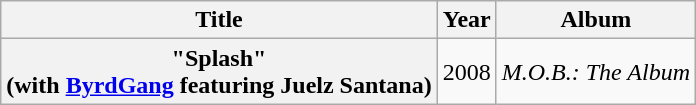<table class="wikitable plainrowheaders" style="text-align:center;">
<tr>
<th scope="col">Title</th>
<th scope="col">Year</th>
<th scope="col">Album</th>
</tr>
<tr>
<th scope="row">"Splash"<br><span>(with <a href='#'>ByrdGang</a> featuring Juelz Santana)</span></th>
<td>2008</td>
<td><em>M.O.B.: The Album</em></td>
</tr>
</table>
